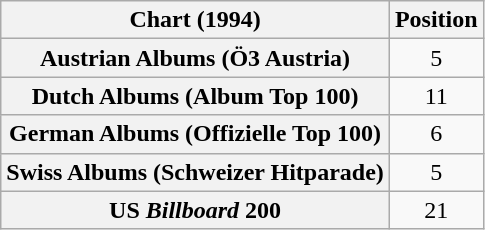<table class="wikitable sortable plainrowheaders" style="text-align:center">
<tr>
<th scope="col">Chart (1994)</th>
<th scope="col">Position</th>
</tr>
<tr>
<th scope="row">Austrian Albums (Ö3 Austria)</th>
<td>5</td>
</tr>
<tr>
<th scope="row">Dutch Albums (Album Top 100)</th>
<td>11</td>
</tr>
<tr>
<th scope="row">German Albums (Offizielle Top 100)</th>
<td>6</td>
</tr>
<tr>
<th scope="row">Swiss Albums (Schweizer Hitparade)</th>
<td>5</td>
</tr>
<tr>
<th scope="row">US <em>Billboard</em> 200</th>
<td>21</td>
</tr>
</table>
